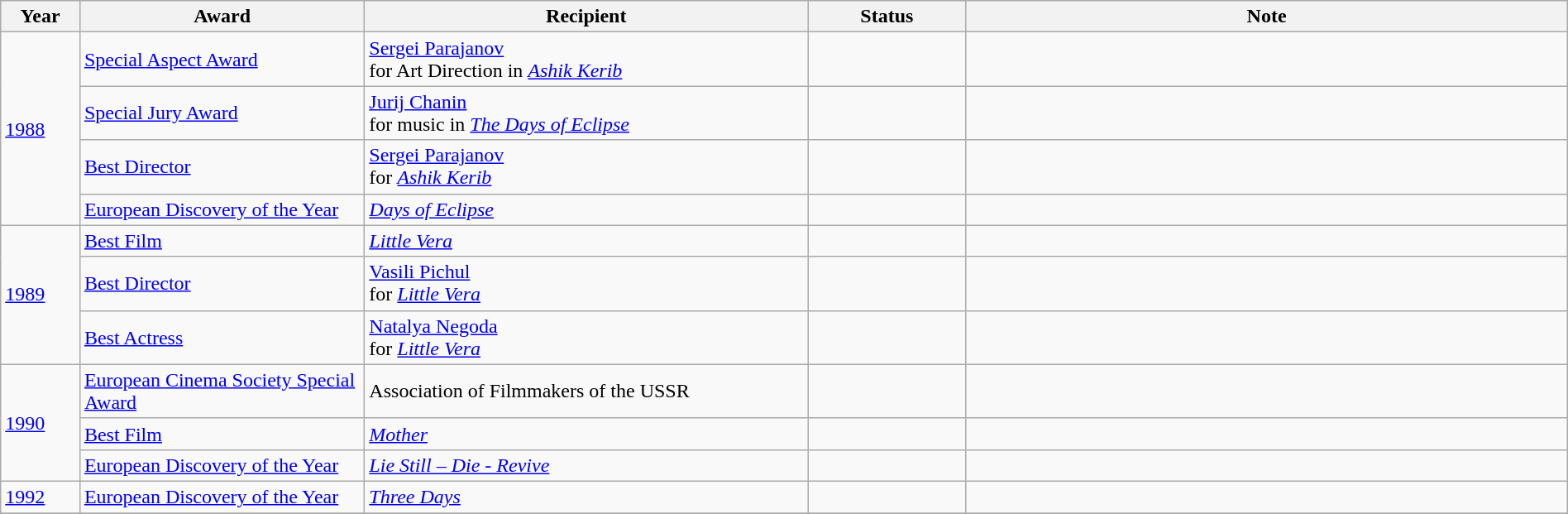<table class="wikitable" width="100%" cellpadding="5">
<tr>
<th width="5%">Year</th>
<th width="18%">Award</th>
<th width="28%">Recipient</th>
<th width="10%">Status</th>
<th width="38%">Note</th>
</tr>
<tr>
<td rowspan="4"><a href='#'>1988</a></td>
<td><a href='#'>Special Aspect Award</a></td>
<td><a href='#'>Sergei Parajanov</a> <br>for Art Direction in <em><a href='#'>Ashik Kerib</a></em></td>
<td></td>
<td></td>
</tr>
<tr>
<td><a href='#'>Special Jury Award</a></td>
<td><a href='#'>Jurij Chanin</a> <br> for music in <em><a href='#'>The Days of Eclipse</a></em></td>
<td></td>
<td></td>
</tr>
<tr>
<td><a href='#'>Best Director</a></td>
<td><a href='#'>Sergei Parajanov</a> <br>for <em><a href='#'>Ashik Kerib</a></em></td>
<td></td>
<td></td>
</tr>
<tr>
<td><a href='#'>European Discovery of the Year</a></td>
<td><em><a href='#'>Days of Eclipse</a></em></td>
<td></td>
<td></td>
</tr>
<tr>
<td rowspan="3"><a href='#'>1989</a></td>
<td><a href='#'>Best Film</a></td>
<td><em><a href='#'>Little Vera</a></em></td>
<td></td>
<td></td>
</tr>
<tr>
<td><a href='#'>Best Director</a></td>
<td><a href='#'>Vasili Pichul</a> <br>for <em><a href='#'>Little Vera</a></em></td>
<td></td>
<td></td>
</tr>
<tr>
<td><a href='#'>Best Actress</a></td>
<td><a href='#'>Natalya Negoda</a> <br>for <em><a href='#'>Little Vera</a></em></td>
<td></td>
<td></td>
</tr>
<tr>
<td rowspan="3"><a href='#'>1990</a></td>
<td><a href='#'>European Cinema Society Special Award</a></td>
<td>Association of Filmmakers of the USSR</td>
<td></td>
<td></td>
</tr>
<tr>
<td><a href='#'>Best Film</a></td>
<td><em><a href='#'>Mother</a></em></td>
<td></td>
<td></td>
</tr>
<tr>
<td><a href='#'>European Discovery of the Year</a></td>
<td><em><a href='#'>Lie Still – Die - Revive</a></em></td>
<td></td>
<td></td>
</tr>
<tr>
<td><a href='#'>1992</a></td>
<td><a href='#'>European Discovery of the Year</a></td>
<td><em><a href='#'>Three Days</a></em></td>
<td></td>
<td></td>
</tr>
<tr>
</tr>
</table>
